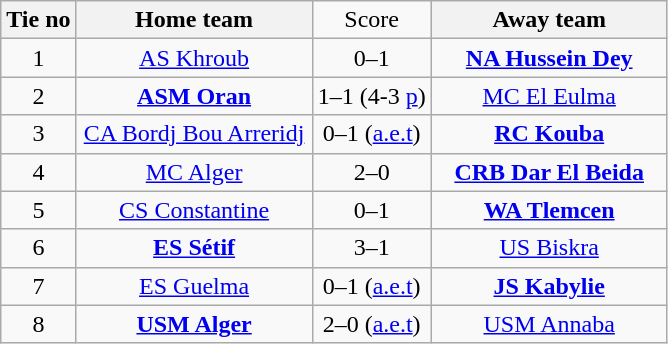<table class="wikitable" style="text-align:center">
<tr>
<th>Tie no</th>
<th width="150">Home team</th>
<td>Score</td>
<th width="150">Away team</th>
</tr>
<tr>
<td>1</td>
<td><a href='#'>AS Khroub</a></td>
<td>0–1</td>
<td><strong><a href='#'>NA Hussein Dey</a></strong></td>
</tr>
<tr>
<td>2</td>
<td><strong><a href='#'>ASM Oran</a></strong></td>
<td>1–1 (4-3 <a href='#'>p</a>)</td>
<td><a href='#'>MC El Eulma</a></td>
</tr>
<tr>
<td>3</td>
<td><a href='#'>CA Bordj Bou Arreridj</a></td>
<td>0–1 (<a href='#'>a.e.t</a>)</td>
<td><strong><a href='#'>RC Kouba</a></strong></td>
</tr>
<tr>
<td>4</td>
<td><a href='#'>MC Alger</a></td>
<td>2–0</td>
<td><strong><a href='#'>CRB Dar El Beida</a></strong></td>
</tr>
<tr>
<td>5</td>
<td><a href='#'>CS Constantine</a></td>
<td>0–1</td>
<td><strong><a href='#'>WA Tlemcen</a></strong></td>
</tr>
<tr>
<td>6</td>
<td><strong><a href='#'>ES Sétif</a></strong></td>
<td>3–1</td>
<td><a href='#'>US Biskra</a></td>
</tr>
<tr>
<td>7</td>
<td><a href='#'>ES Guelma</a></td>
<td>0–1 (<a href='#'>a.e.t</a>)</td>
<td><strong><a href='#'>JS Kabylie</a></strong></td>
</tr>
<tr>
<td>8</td>
<td><strong><a href='#'>USM Alger</a></strong></td>
<td>2–0 (<a href='#'>a.e.t</a>)</td>
<td><a href='#'>USM Annaba</a></td>
</tr>
</table>
